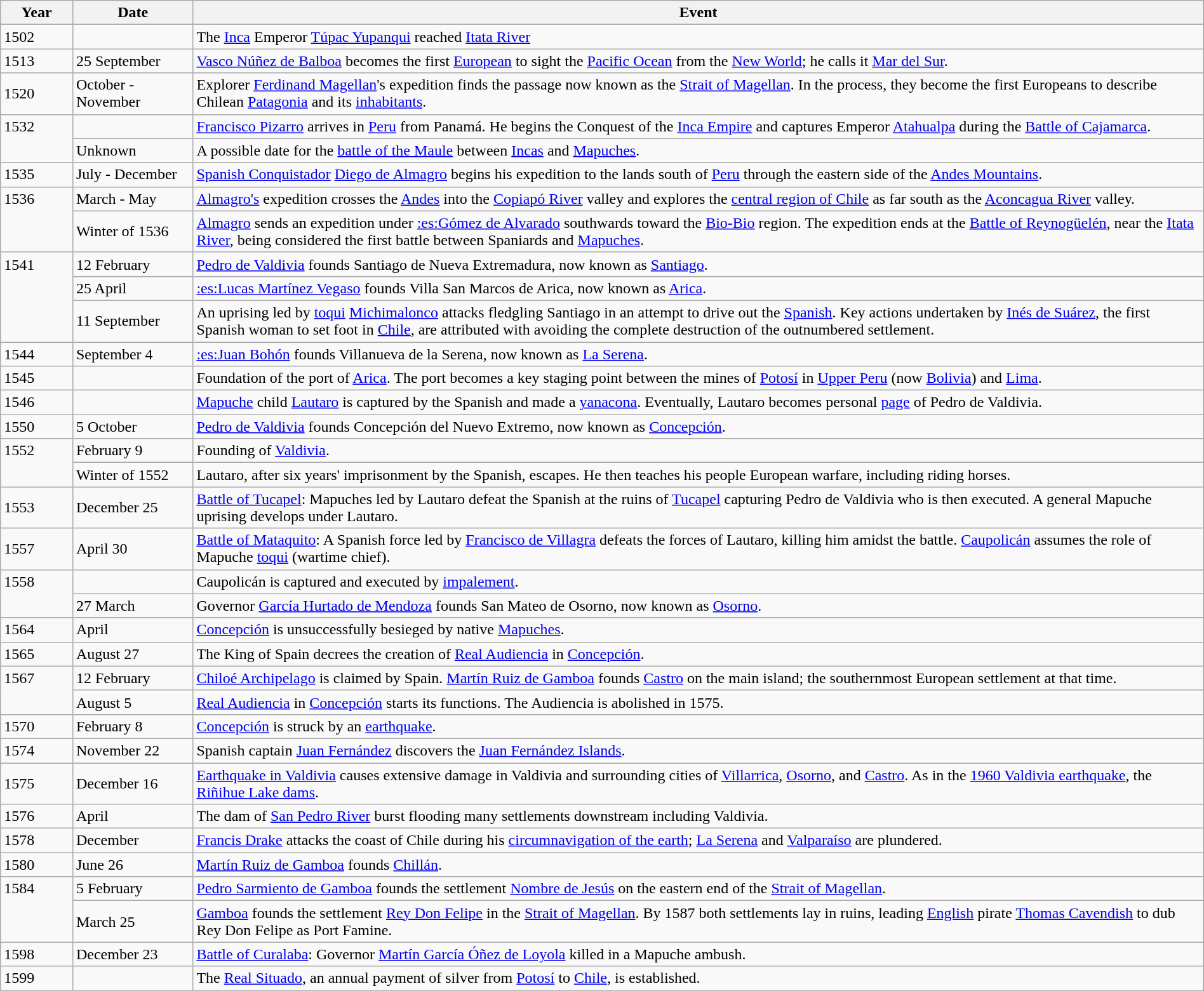<table class="wikitable" style="width:100%;">
<tr>
<th style="width:6%">Year</th>
<th style="width:10%">Date</th>
<th>Event</th>
</tr>
<tr>
<td>1502</td>
<td></td>
<td>The <a href='#'>Inca</a> Emperor <a href='#'>Túpac Yupanqui</a> reached <a href='#'>Itata River</a></td>
</tr>
<tr>
<td>1513</td>
<td>25 September</td>
<td><a href='#'>Vasco Núñez de Balboa</a> becomes the first <a href='#'>European</a> to sight the <a href='#'>Pacific Ocean</a> from the <a href='#'>New World</a>; he calls it <a href='#'>Mar del Sur</a>.</td>
</tr>
<tr>
<td>1520</td>
<td>October - November</td>
<td>Explorer <a href='#'>Ferdinand Magellan</a>'s expedition finds the passage now known as the <a href='#'>Strait of Magellan</a>. In the process, they become the first Europeans to describe Chilean <a href='#'>Patagonia</a> and its <a href='#'>inhabitants</a>.</td>
</tr>
<tr>
<td rowspan="2" style="vertical-align:top;">1532</td>
<td></td>
<td><a href='#'>Francisco Pizarro</a> arrives in <a href='#'>Peru</a> from Panamá. He begins the Conquest of the <a href='#'>Inca Empire</a> and captures Emperor <a href='#'>Atahualpa</a> during the <a href='#'>Battle of Cajamarca</a>.</td>
</tr>
<tr>
<td>Unknown</td>
<td>A possible date for the <a href='#'>battle of the Maule</a> between <a href='#'>Incas</a> and <a href='#'>Mapuches</a>.</td>
</tr>
<tr>
<td>1535</td>
<td>July - December</td>
<td><a href='#'>Spanish Conquistador</a> <a href='#'>Diego de Almagro</a> begins his expedition to the lands south of <a href='#'>Peru</a> through the eastern side of the <a href='#'>Andes Mountains</a>.</td>
</tr>
<tr>
<td rowspan="2" style="vertical-align:top;">1536</td>
<td>March - May</td>
<td><a href='#'>Almagro's</a> expedition crosses the <a href='#'>Andes</a> into the <a href='#'>Copiapó River</a> valley and explores the <a href='#'>central region of Chile</a> as far south as the <a href='#'>Aconcagua River</a> valley.</td>
</tr>
<tr>
<td>Winter of 1536</td>
<td><a href='#'>Almagro</a> sends an expedition under <a href='#'>:es:Gómez de Alvarado</a> southwards toward the <a href='#'>Bio-Bio</a> region. The expedition ends at the <a href='#'>Battle of Reynogüelén</a>, near the <a href='#'>Itata River</a>, being considered the first battle between Spaniards and <a href='#'>Mapuches</a>.</td>
</tr>
<tr>
<td rowspan="3" style="vertical-align:top;">1541</td>
<td>12 February</td>
<td><a href='#'>Pedro de Valdivia</a> founds Santiago de Nueva Extremadura, now known as <a href='#'>Santiago</a>.</td>
</tr>
<tr>
<td>25 April</td>
<td><a href='#'>:es:Lucas Martínez Vegaso</a> founds Villa San Marcos de Arica, now known as <a href='#'>Arica</a>.</td>
</tr>
<tr>
<td>11 September</td>
<td>An uprising led by <a href='#'>toqui</a> <a href='#'>Michimalonco</a> attacks fledgling Santiago in an attempt to drive out the <a href='#'>Spanish</a>. Key actions undertaken by <a href='#'>Inés de Suárez</a>, the first Spanish woman to set foot in <a href='#'>Chile</a>, are attributed with avoiding the complete destruction of the outnumbered settlement.</td>
</tr>
<tr>
<td>1544</td>
<td>September 4</td>
<td><a href='#'>:es:Juan Bohón</a> founds Villanueva de la Serena, now known as <a href='#'>La Serena</a>.</td>
</tr>
<tr>
<td>1545</td>
<td></td>
<td>Foundation of the port of <a href='#'>Arica</a>. The port becomes a key staging point between the mines of <a href='#'>Potosí</a> in <a href='#'>Upper Peru</a> (now <a href='#'>Bolivia</a>) and <a href='#'>Lima</a>.</td>
</tr>
<tr>
<td>1546</td>
<td></td>
<td><a href='#'>Mapuche</a> child <a href='#'>Lautaro</a> is captured by the Spanish and made a <a href='#'>yanacona</a>. Eventually, Lautaro becomes personal <a href='#'>page</a> of Pedro de Valdivia.</td>
</tr>
<tr>
<td>1550</td>
<td>5 October</td>
<td><a href='#'>Pedro de Valdivia</a> founds Concepción del Nuevo Extremo, now known as <a href='#'>Concepción</a>.</td>
</tr>
<tr>
<td rowspan="2" style="vertical-align:top;">1552</td>
<td>February 9</td>
<td>Founding of <a href='#'>Valdivia</a>.</td>
</tr>
<tr>
<td>Winter of 1552</td>
<td>Lautaro, after six years' imprisonment by the Spanish, escapes. He then teaches his people European warfare, including riding horses.</td>
</tr>
<tr>
<td>1553</td>
<td>December 25</td>
<td><a href='#'>Battle of Tucapel</a>: Mapuches led by Lautaro defeat the Spanish at the ruins of <a href='#'>Tucapel</a> capturing Pedro de Valdivia who is then executed. A general Mapuche uprising develops under Lautaro.</td>
</tr>
<tr>
<td>1557</td>
<td>April 30</td>
<td><a href='#'>Battle of Mataquito</a>: A Spanish force led by <a href='#'>Francisco de Villagra</a> defeats the forces of Lautaro, killing him amidst the battle. <a href='#'>Caupolicán</a> assumes the role of Mapuche <a href='#'>toqui</a> (wartime chief).</td>
</tr>
<tr>
<td rowspan="2" style="vertical-align:top;">1558</td>
<td></td>
<td>Caupolicán is captured and executed by <a href='#'>impalement</a>.</td>
</tr>
<tr>
<td>27 March</td>
<td>Governor <a href='#'>García Hurtado de Mendoza</a> founds San Mateo de Osorno, now known as <a href='#'>Osorno</a>.</td>
</tr>
<tr>
<td>1564</td>
<td>April</td>
<td><a href='#'>Concepción</a> is unsuccessfully besieged by native <a href='#'>Mapuches</a>.</td>
</tr>
<tr>
<td>1565</td>
<td>August 27</td>
<td>The King of Spain decrees the creation of <a href='#'>Real Audiencia</a> in <a href='#'>Concepción</a>.</td>
</tr>
<tr>
<td rowspan="2" style="vertical-align:top;">1567</td>
<td>12 February</td>
<td><a href='#'>Chiloé Archipelago</a> is claimed by Spain. <a href='#'>Martín Ruiz de Gamboa</a> founds <a href='#'>Castro</a> on the main island; the southernmost European settlement at that time.</td>
</tr>
<tr>
<td>August 5</td>
<td><a href='#'>Real Audiencia</a> in <a href='#'>Concepción</a> starts its functions. The Audiencia is abolished in 1575.</td>
</tr>
<tr>
<td>1570</td>
<td>February 8</td>
<td><a href='#'>Concepción</a> is struck by an <a href='#'>earthquake</a>.</td>
</tr>
<tr>
<td>1574</td>
<td>November 22</td>
<td>Spanish captain <a href='#'>Juan Fernández</a> discovers the <a href='#'>Juan Fernández Islands</a>.</td>
</tr>
<tr>
<td>1575</td>
<td>December 16</td>
<td><a href='#'>Earthquake in Valdivia</a> causes extensive damage in Valdivia and surrounding cities of <a href='#'>Villarrica</a>, <a href='#'>Osorno</a>, and <a href='#'>Castro</a>. As in the <a href='#'>1960 Valdivia earthquake</a>, the <a href='#'>Riñihue Lake dams</a>.</td>
</tr>
<tr>
<td>1576</td>
<td>April</td>
<td>The dam of <a href='#'>San Pedro River</a> burst flooding many settlements downstream including Valdivia.</td>
</tr>
<tr>
<td>1578</td>
<td>December</td>
<td><a href='#'>Francis Drake</a> attacks the coast of Chile during his <a href='#'>circumnavigation of the earth</a>; <a href='#'>La Serena</a> and <a href='#'>Valparaíso</a> are plundered.</td>
</tr>
<tr>
<td>1580</td>
<td>June 26</td>
<td><a href='#'>Martín Ruiz de Gamboa</a> founds <a href='#'>Chillán</a>.</td>
</tr>
<tr>
<td rowspan="2" style="vertical-align:top;">1584</td>
<td>5 February</td>
<td><a href='#'>Pedro Sarmiento de Gamboa</a> founds the settlement <a href='#'>Nombre de Jesús</a> on the eastern end of the <a href='#'>Strait of Magellan</a>.</td>
</tr>
<tr>
<td>March 25</td>
<td><a href='#'>Gamboa</a> founds the settlement <a href='#'>Rey Don Felipe</a> in the <a href='#'>Strait of Magellan</a>.  By 1587 both settlements lay in ruins, leading <a href='#'>English</a> pirate <a href='#'>Thomas Cavendish</a> to dub Rey Don Felipe as Port Famine.</td>
</tr>
<tr>
<td>1598</td>
<td>December 23</td>
<td><a href='#'>Battle of Curalaba</a>: Governor <a href='#'>Martín García Óñez de Loyola</a> killed in a Mapuche ambush.</td>
</tr>
<tr>
<td>1599</td>
<td></td>
<td>The <a href='#'>Real Situado</a>, an annual payment of silver from <a href='#'>Potosí</a> to <a href='#'>Chile</a>, is established.</td>
</tr>
</table>
